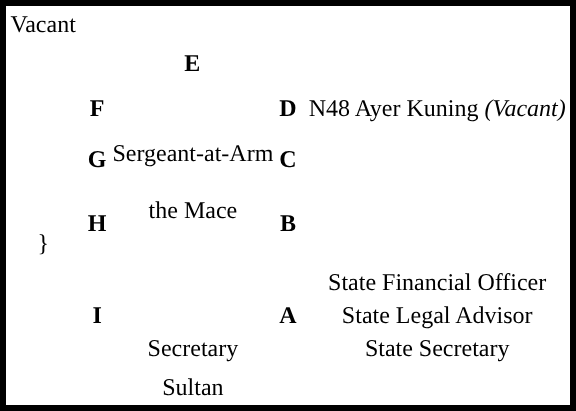<table style="font-size:100%; text-align:center; border: 4px solid">
<tr>
<td>Vacant</td>
<td></td>
<td></td>
<td></td>
<td></td>
<td></td>
<td></td>
</tr>
<tr>
<td></td>
<td style="background-color:"></td>
<td style="background-color:"></td>
<td></td>
<td></td>
<td></td>
<td></td>
</tr>
<tr>
<td></td>
<td></td>
<td colspan=3><strong>E</strong></td>
<td></td>
<td></td>
</tr>
<tr>
<td></td>
</tr>
<tr>
<td></td>
<td></td>
<td rowspan=3><strong>F</strong></td>
<td></td>
<td rowspan=3><strong>D</strong></td>
<td></td>
<td></td>
</tr>
<tr>
<td></td>
<td></td>
<td></td>
<td></td>
<td>N48 Ayer Kuning <em>(Vacant)</em></td>
</tr>
<tr>
<td></td>
<td></td>
<td></td>
<td></td>
<td></td>
</tr>
<tr>
<td></td>
</tr>
<tr>
<td></td>
<td></td>
<td rowspan=3><strong>G</strong></td>
<td>Sergeant-at-Arm</td>
<td rowspan=3><strong>C</strong></td>
<td></td>
<td></td>
</tr>
<tr>
<td></td>
<td></td>
<td></td>
<td></td>
<td></td>
</tr>
<tr>
<td></td>
<td></td>
<td></td>
<td></td>
<td></td>
</tr>
<tr>
<td></td>
</tr>
<tr>
<td></td>
<td></td>
<td rowspan=3><strong>H</strong></td>
<td></td>
<td rowspan=3><strong>B</strong></td>
<td></td>
<td></td>
</tr>
<tr>
<td></td>
<td></td>
<td>the Mace</td>
<td></td>
<td></td>
</tr>
<tr>
<td>}</td>
<td></td>
<td></td>
<td></td>
<td></td>
</tr>
<tr>
<td></td>
</tr>
<tr>
<td></td>
<td></td>
<td rowspan="3"><strong>I</strong></td>
<td></td>
<td rowspan=3><strong>A</strong></td>
<td></td>
<td>State Financial Officer</td>
</tr>
<tr>
<td></td>
<td></td>
<td></td>
<td></td>
<td>State Legal Advisor</td>
</tr>
<tr>
<td></td>
<td></td>
<td>Secretary</td>
<td></td>
<td>State Secretary</td>
</tr>
<tr>
<td></td>
<td></td>
<td></td>
<td></td>
<td></td>
<td></td>
<td></td>
</tr>
<tr>
<td></td>
<td></td>
<td></td>
<td>Sultan</td>
<td></td>
<td></td>
<td></td>
</tr>
</table>
